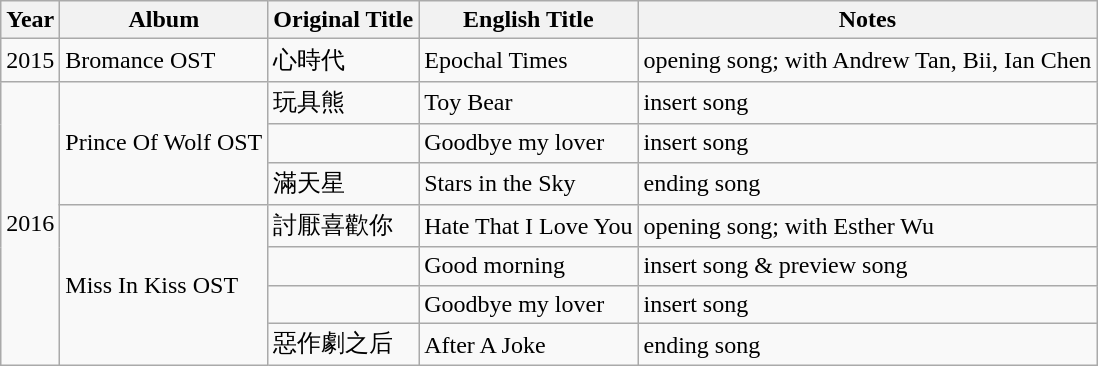<table class="wikitable sortable">
<tr>
<th>Year</th>
<th>Album</th>
<th>Original Title</th>
<th>English Title</th>
<th>Notes</th>
</tr>
<tr>
<td>2015</td>
<td>Bromance OST</td>
<td>心時代</td>
<td>Epochal Times</td>
<td>opening song; with Andrew Tan, Bii, Ian Chen</td>
</tr>
<tr>
<td rowspan="7">2016</td>
<td rowspan="3">Prince Of Wolf OST</td>
<td>玩具熊</td>
<td>Toy Bear</td>
<td>insert song</td>
</tr>
<tr>
<td></td>
<td>Goodbye my lover</td>
<td>insert song</td>
</tr>
<tr>
<td>滿天星</td>
<td>Stars in the Sky</td>
<td>ending song</td>
</tr>
<tr>
<td rowspan="4">Miss In Kiss OST</td>
<td>討厭喜歡你</td>
<td>Hate That I Love You</td>
<td>opening song; with Esther Wu</td>
</tr>
<tr>
<td></td>
<td>Good morning</td>
<td>insert song & preview song</td>
</tr>
<tr>
<td></td>
<td>Goodbye my lover</td>
<td>insert song</td>
</tr>
<tr>
<td>惡作劇之后</td>
<td>After A Joke</td>
<td>ending song</td>
</tr>
</table>
